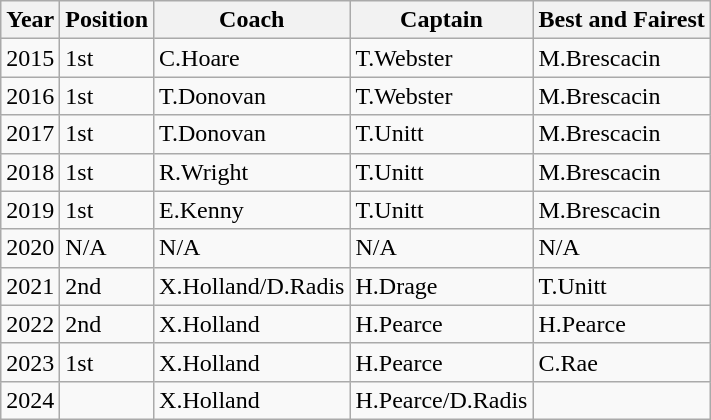<table class="wikitable">
<tr>
<th>Year</th>
<th>Position</th>
<th>Coach</th>
<th>Captain</th>
<th>Best and Fairest</th>
</tr>
<tr>
<td>2015</td>
<td>1st</td>
<td>C.Hoare</td>
<td>T.Webster</td>
<td>M.Brescacin</td>
</tr>
<tr>
<td>2016</td>
<td>1st</td>
<td>T.Donovan</td>
<td>T.Webster</td>
<td>M.Brescacin</td>
</tr>
<tr>
<td>2017</td>
<td>1st</td>
<td>T.Donovan</td>
<td>T.Unitt</td>
<td>M.Brescacin</td>
</tr>
<tr>
<td>2018</td>
<td>1st</td>
<td>R.Wright</td>
<td>T.Unitt</td>
<td>M.Brescacin</td>
</tr>
<tr>
<td>2019</td>
<td>1st</td>
<td>E.Kenny</td>
<td>T.Unitt</td>
<td>M.Brescacin</td>
</tr>
<tr>
<td>2020</td>
<td>N/A</td>
<td>N/A</td>
<td>N/A</td>
<td>N/A</td>
</tr>
<tr>
<td>2021</td>
<td>2nd</td>
<td>X.Holland/D.Radis</td>
<td>H.Drage</td>
<td>T.Unitt</td>
</tr>
<tr>
<td>2022</td>
<td>2nd</td>
<td>X.Holland</td>
<td>H.Pearce</td>
<td>H.Pearce</td>
</tr>
<tr>
<td>2023</td>
<td>1st</td>
<td>X.Holland</td>
<td>H.Pearce</td>
<td>C.Rae</td>
</tr>
<tr>
<td>2024</td>
<td></td>
<td>X.Holland</td>
<td>H.Pearce/D.Radis</td>
<td></td>
</tr>
</table>
